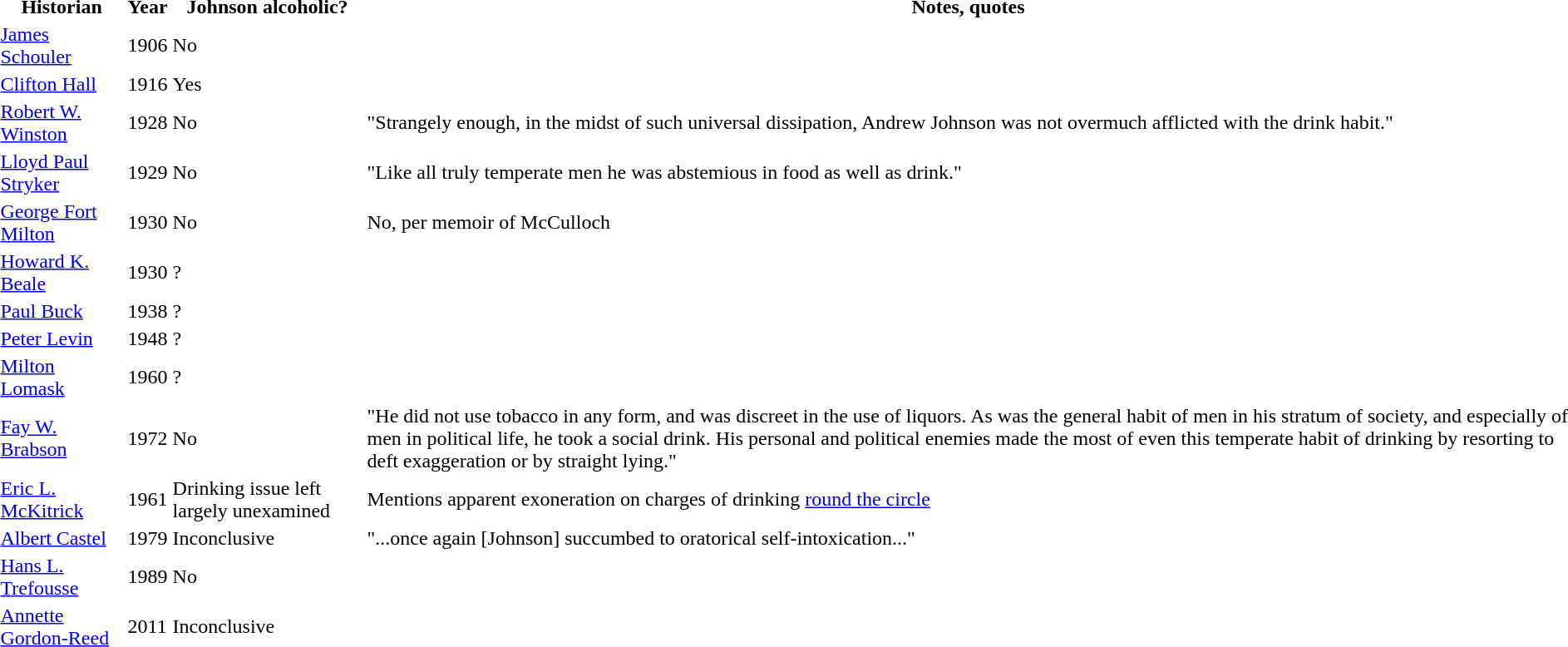<table>
<tr>
<th>Historian</th>
<th>Year</th>
<th>Johnson alcoholic?</th>
<th>Notes, quotes</th>
</tr>
<tr>
<td><a href='#'>James Schouler</a></td>
<td>1906</td>
<td>No</td>
<td></td>
</tr>
<tr>
<td><a href='#'>Clifton Hall</a></td>
<td>1916</td>
<td>Yes</td>
<td></td>
</tr>
<tr>
<td><a href='#'>Robert W. Winston</a></td>
<td>1928</td>
<td>No</td>
<td>"Strangely enough, in the midst of such universal dissipation, Andrew Johnson was not overmuch afflicted with the drink habit."</td>
</tr>
<tr>
<td><a href='#'>Lloyd Paul Stryker</a></td>
<td>1929</td>
<td>No</td>
<td>"Like all truly temperate men he was abstemious in food as well as drink."</td>
</tr>
<tr>
<td><a href='#'>George Fort Milton</a></td>
<td>1930</td>
<td>No</td>
<td>No, per memoir of McCulloch</td>
</tr>
<tr>
<td><a href='#'>Howard K. Beale</a></td>
<td>1930</td>
<td>?</td>
<td></td>
</tr>
<tr>
<td><a href='#'>Paul Buck</a></td>
<td>1938</td>
<td>?</td>
<td></td>
</tr>
<tr>
<td><a href='#'>Peter Levin</a></td>
<td>1948</td>
<td>?</td>
<td></td>
</tr>
<tr>
<td><a href='#'>Milton Lomask</a></td>
<td>1960</td>
<td>?</td>
<td></td>
</tr>
<tr>
<td><a href='#'>Fay W. Brabson</a></td>
<td>1972</td>
<td>No</td>
<td>"He did not use tobacco in any form, and was discreet in the use of liquors. As was the general habit of men in his stratum of society, and especially of men in political life, he took a social drink. His personal and political enemies made the most of even this temperate habit of drinking by resorting to deft exaggeration or by straight lying."</td>
</tr>
<tr>
<td><a href='#'>Eric L. McKitrick</a></td>
<td>1961</td>
<td>Drinking issue left largely unexamined</td>
<td>Mentions apparent exoneration on charges of drinking <a href='#'>round the circle</a></td>
</tr>
<tr>
<td><a href='#'>Albert Castel</a></td>
<td>1979</td>
<td>Inconclusive</td>
<td>"...once again [Johnson] succumbed to oratorical self-intoxication..."</td>
</tr>
<tr>
<td><a href='#'>Hans L. Trefousse</a></td>
<td>1989</td>
<td>No</td>
<td></td>
</tr>
<tr>
<td><a href='#'>Annette Gordon-Reed</a></td>
<td>2011</td>
<td>Inconclusive</td>
<td></td>
</tr>
</table>
